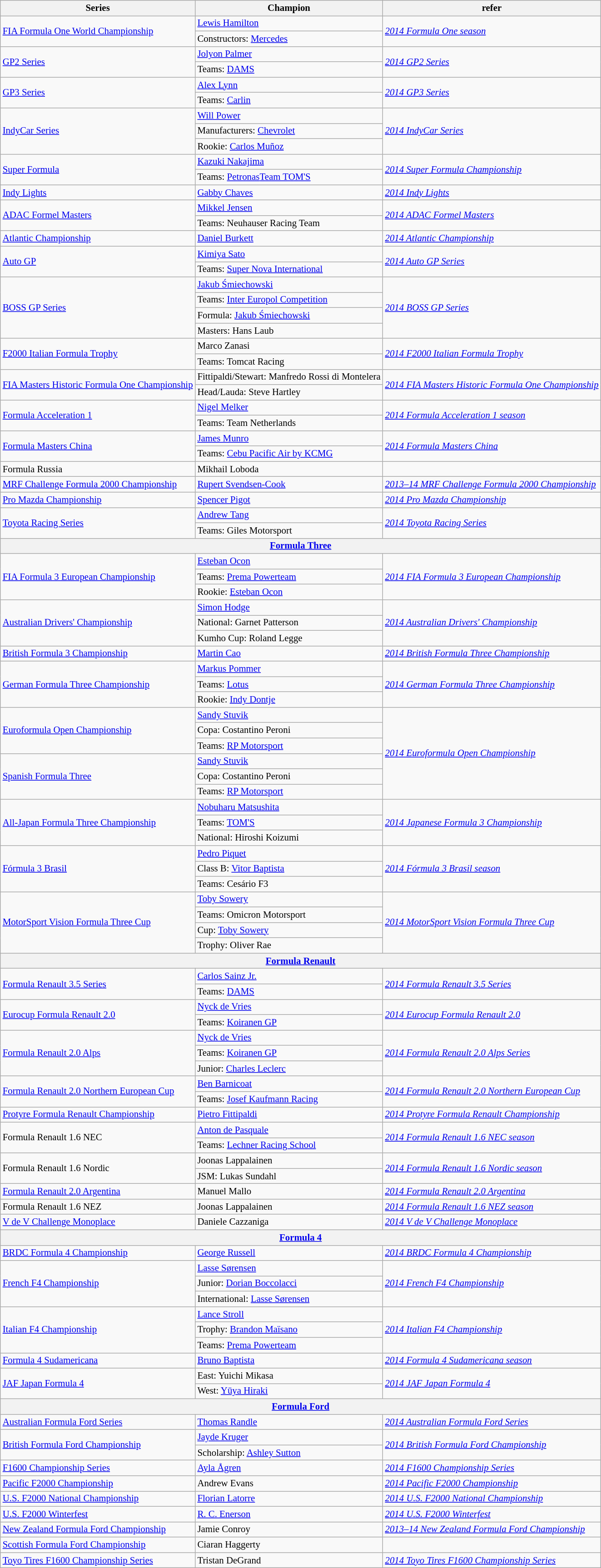<table class="wikitable" style="font-size: 87%;">
<tr>
<th>Series</th>
<th>Champion</th>
<th>refer</th>
</tr>
<tr>
<td rowspan=2><a href='#'>FIA Formula One World Championship</a></td>
<td> <a href='#'>Lewis Hamilton</a></td>
<td rowspan=2><em><a href='#'>2014 Formula One season</a></em></td>
</tr>
<tr>
<td>Constructors:  <a href='#'>Mercedes</a></td>
</tr>
<tr>
<td rowspan=2><a href='#'>GP2 Series</a></td>
<td> <a href='#'>Jolyon Palmer</a></td>
<td rowspan=2><em><a href='#'>2014 GP2 Series</a></em></td>
</tr>
<tr>
<td>Teams:  <a href='#'>DAMS</a></td>
</tr>
<tr>
<td rowspan=2><a href='#'>GP3 Series</a></td>
<td> <a href='#'>Alex Lynn</a></td>
<td rowspan=2><em><a href='#'>2014 GP3 Series</a></em></td>
</tr>
<tr>
<td>Teams:  <a href='#'>Carlin</a></td>
</tr>
<tr>
<td rowspan=3><a href='#'>IndyCar Series</a></td>
<td> <a href='#'>Will Power</a></td>
<td rowspan=3><em><a href='#'>2014 IndyCar Series</a></em></td>
</tr>
<tr>
<td>Manufacturers:  <a href='#'>Chevrolet</a></td>
</tr>
<tr>
<td>Rookie:  <a href='#'>Carlos Muñoz</a></td>
</tr>
<tr>
<td rowspan=2><a href='#'>Super Formula</a></td>
<td> <a href='#'>Kazuki Nakajima</a></td>
<td rowspan=2><em><a href='#'>2014 Super Formula Championship</a></em></td>
</tr>
<tr>
<td>Teams:  <a href='#'>Petronas</a><a href='#'>Team TOM'S</a></td>
</tr>
<tr>
<td><a href='#'>Indy Lights</a></td>
<td> <a href='#'>Gabby Chaves</a></td>
<td><em><a href='#'>2014 Indy Lights</a></em></td>
</tr>
<tr>
<td rowspan=2><a href='#'>ADAC Formel Masters</a></td>
<td> <a href='#'>Mikkel Jensen</a></td>
<td rowspan=2><em><a href='#'>2014 ADAC Formel Masters</a></em></td>
</tr>
<tr>
<td>Teams:  Neuhauser Racing Team</td>
</tr>
<tr>
<td><a href='#'>Atlantic Championship</a></td>
<td> <a href='#'>Daniel Burkett</a></td>
<td><em><a href='#'>2014 Atlantic Championship</a></em></td>
</tr>
<tr>
<td rowspan=2><a href='#'>Auto GP</a></td>
<td> <a href='#'>Kimiya Sato</a></td>
<td rowspan=2><em><a href='#'>2014 Auto GP Series</a></em></td>
</tr>
<tr>
<td>Teams:  <a href='#'>Super Nova International</a></td>
</tr>
<tr>
<td rowspan=4><a href='#'>BOSS GP Series</a></td>
<td> <a href='#'>Jakub Śmiechowski</a></td>
<td rowspan=4><em><a href='#'>2014 BOSS GP Series</a></em></td>
</tr>
<tr>
<td>Teams:  <a href='#'>Inter Europol Competition</a></td>
</tr>
<tr>
<td>Formula:  <a href='#'>Jakub Śmiechowski</a></td>
</tr>
<tr>
<td>Masters:  Hans Laub</td>
</tr>
<tr>
<td rowspan=2><a href='#'>F2000 Italian Formula Trophy</a></td>
<td> Marco Zanasi</td>
<td rowspan=2><em><a href='#'>2014 F2000 Italian Formula Trophy</a></em></td>
</tr>
<tr>
<td>Teams:  Tomcat Racing</td>
</tr>
<tr>
<td rowspan=2><a href='#'>FIA Masters Historic Formula One Championship</a></td>
<td>Fittipaldi/Stewart:  Manfredo Rossi di Montelera</td>
<td rowspan=2><em><a href='#'>2014 FIA Masters Historic Formula One Championship</a></em></td>
</tr>
<tr>
<td>Head/Lauda:  Steve Hartley</td>
</tr>
<tr>
<td rowspan=2><a href='#'>Formula Acceleration 1</a></td>
<td> <a href='#'>Nigel Melker</a></td>
<td rowspan=2><em><a href='#'>2014 Formula Acceleration 1 season</a></em></td>
</tr>
<tr>
<td>Teams:  Team Netherlands</td>
</tr>
<tr>
<td rowspan=2><a href='#'>Formula Masters China</a></td>
<td> <a href='#'>James Munro</a></td>
<td rowspan=2><em><a href='#'>2014 Formula Masters China</a></em></td>
</tr>
<tr>
<td>Teams:  <a href='#'>Cebu Pacific Air by KCMG</a></td>
</tr>
<tr>
<td>Formula Russia</td>
<td> Mikhail Loboda</td>
<td></td>
</tr>
<tr>
<td><a href='#'>MRF Challenge Formula 2000 Championship</a></td>
<td> <a href='#'>Rupert Svendsen-Cook</a></td>
<td><em><a href='#'>2013–14 MRF Challenge Formula 2000 Championship</a></em></td>
</tr>
<tr>
<td><a href='#'>Pro Mazda Championship</a></td>
<td> <a href='#'>Spencer Pigot</a></td>
<td><em><a href='#'>2014 Pro Mazda Championship</a></em></td>
</tr>
<tr>
<td rowspan=2><a href='#'>Toyota Racing Series</a></td>
<td> <a href='#'>Andrew Tang</a></td>
<td rowspan=2><em><a href='#'>2014 Toyota Racing Series</a></em></td>
</tr>
<tr>
<td>Teams:  Giles Motorsport</td>
</tr>
<tr>
<th colspan=3><a href='#'>Formula Three</a></th>
</tr>
<tr>
<td rowspan=3><a href='#'>FIA Formula 3 European Championship</a></td>
<td> <a href='#'>Esteban Ocon</a></td>
<td rowspan=3><em><a href='#'>2014 FIA Formula 3 European Championship</a></em></td>
</tr>
<tr>
<td>Teams:  <a href='#'>Prema Powerteam</a></td>
</tr>
<tr>
<td>Rookie:  <a href='#'>Esteban Ocon</a></td>
</tr>
<tr>
<td rowspan=3><a href='#'>Australian Drivers' Championship</a></td>
<td> <a href='#'>Simon Hodge</a></td>
<td rowspan=3><em><a href='#'>2014 Australian Drivers' Championship</a></em></td>
</tr>
<tr>
<td>National:  Garnet Patterson</td>
</tr>
<tr>
<td>Kumho Cup:  Roland Legge</td>
</tr>
<tr>
<td><a href='#'>British Formula 3 Championship</a></td>
<td> <a href='#'>Martin Cao</a></td>
<td><em><a href='#'>2014 British Formula Three Championship</a></em></td>
</tr>
<tr>
<td rowspan=3><a href='#'>German Formula Three Championship</a></td>
<td> <a href='#'>Markus Pommer</a></td>
<td rowspan=3><em><a href='#'>2014 German Formula Three Championship</a></em></td>
</tr>
<tr>
<td>Teams:  <a href='#'>Lotus</a></td>
</tr>
<tr>
<td>Rookie:  <a href='#'>Indy Dontje</a></td>
</tr>
<tr>
<td rowspan=3><a href='#'>Euroformula Open Championship</a></td>
<td> <a href='#'>Sandy Stuvik</a></td>
<td rowspan=6><em><a href='#'>2014 Euroformula Open Championship</a></em></td>
</tr>
<tr>
<td>Copa:  Costantino Peroni</td>
</tr>
<tr>
<td>Teams:  <a href='#'>RP Motorsport</a></td>
</tr>
<tr>
<td rowspan=3><a href='#'>Spanish Formula Three</a></td>
<td> <a href='#'>Sandy Stuvik</a></td>
</tr>
<tr>
<td>Copa:  Costantino Peroni</td>
</tr>
<tr>
<td>Teams:  <a href='#'>RP Motorsport</a></td>
</tr>
<tr>
<td rowspan=3><a href='#'>All-Japan Formula Three Championship</a></td>
<td> <a href='#'>Nobuharu Matsushita</a></td>
<td rowspan=3><em><a href='#'>2014 Japanese Formula 3 Championship</a></em></td>
</tr>
<tr>
<td>Teams:  <a href='#'>TOM'S</a></td>
</tr>
<tr>
<td>National:  Hiroshi Koizumi</td>
</tr>
<tr>
<td rowspan=3><a href='#'>Fórmula 3 Brasil</a></td>
<td> <a href='#'>Pedro Piquet</a></td>
<td rowspan=3><em><a href='#'>2014 Fórmula 3 Brasil season</a></em></td>
</tr>
<tr>
<td>Class B:  <a href='#'>Vitor Baptista</a></td>
</tr>
<tr>
<td>Teams:  Cesário F3</td>
</tr>
<tr>
<td rowspan=4><a href='#'>MotorSport Vision Formula Three Cup</a></td>
<td> <a href='#'>Toby Sowery</a></td>
<td rowspan=4><em><a href='#'>2014 MotorSport Vision Formula Three Cup</a></em></td>
</tr>
<tr>
<td>Teams:  Omicron Motorsport</td>
</tr>
<tr>
<td>Cup:  <a href='#'>Toby Sowery</a></td>
</tr>
<tr>
<td>Trophy:  Oliver Rae</td>
</tr>
<tr>
<th colspan=3><a href='#'>Formula Renault</a></th>
</tr>
<tr>
<td rowspan=2><a href='#'>Formula Renault 3.5 Series</a></td>
<td> <a href='#'>Carlos Sainz Jr.</a></td>
<td rowspan=2><em><a href='#'>2014 Formula Renault 3.5 Series</a></em></td>
</tr>
<tr>
<td>Teams:  <a href='#'>DAMS</a></td>
</tr>
<tr>
<td rowspan=2><a href='#'>Eurocup Formula Renault 2.0</a></td>
<td> <a href='#'>Nyck de Vries</a></td>
<td rowspan=2><em><a href='#'>2014 Eurocup Formula Renault 2.0</a></em></td>
</tr>
<tr>
<td>Teams:  <a href='#'>Koiranen GP</a></td>
</tr>
<tr>
<td rowspan=3><a href='#'>Formula Renault 2.0 Alps</a></td>
<td> <a href='#'>Nyck de Vries</a></td>
<td rowspan=3><em><a href='#'>2014 Formula Renault 2.0 Alps Series</a></em></td>
</tr>
<tr>
<td>Teams:  <a href='#'>Koiranen GP</a></td>
</tr>
<tr>
<td>Junior:  <a href='#'>Charles Leclerc</a></td>
</tr>
<tr>
<td rowspan=2><a href='#'>Formula Renault 2.0 Northern European Cup</a></td>
<td> <a href='#'>Ben Barnicoat</a></td>
<td rowspan=2><em><a href='#'>2014 Formula Renault 2.0 Northern European Cup</a></em></td>
</tr>
<tr>
<td>Teams:  <a href='#'>Josef Kaufmann Racing</a></td>
</tr>
<tr>
<td><a href='#'>Protyre Formula Renault Championship</a></td>
<td> <a href='#'>Pietro Fittipaldi</a></td>
<td><em><a href='#'>2014 Protyre Formula Renault Championship</a></em></td>
</tr>
<tr>
<td rowspan=2>Formula Renault 1.6 NEC</td>
<td> <a href='#'>Anton de Pasquale</a></td>
<td rowspan=2><em><a href='#'>2014 Formula Renault 1.6 NEC season</a></em></td>
</tr>
<tr>
<td>Teams:   <a href='#'>Lechner Racing School</a></td>
</tr>
<tr>
<td rowspan=2>Formula Renault 1.6 Nordic</td>
<td> Joonas Lappalainen</td>
<td rowspan=2><em><a href='#'>2014 Formula Renault 1.6 Nordic season</a></em></td>
</tr>
<tr>
<td>JSM:   Lukas Sundahl</td>
</tr>
<tr>
<td><a href='#'>Formula Renault 2.0 Argentina</a></td>
<td> Manuel Mallo</td>
<td><em><a href='#'>2014 Formula Renault 2.0 Argentina</a></em></td>
</tr>
<tr>
<td>Formula Renault 1.6 NEZ</td>
<td> Joonas Lappalainen</td>
<td><em><a href='#'>2014 Formula Renault 1.6 NEZ season</a></em></td>
</tr>
<tr>
<td><a href='#'>V de V Challenge Monoplace</a></td>
<td> Daniele Cazzaniga</td>
<td><em><a href='#'>2014 V de V Challenge Monoplace</a></em></td>
</tr>
<tr>
<th colspan=3><a href='#'>Formula 4</a></th>
</tr>
<tr>
<td><a href='#'>BRDC Formula 4 Championship</a></td>
<td> <a href='#'>George Russell</a></td>
<td><em><a href='#'>2014 BRDC Formula 4 Championship</a></em></td>
</tr>
<tr>
<td rowspan=3><a href='#'>French F4 Championship</a></td>
<td> <a href='#'>Lasse Sørensen</a></td>
<td rowspan=3><em><a href='#'>2014 French F4 Championship</a></em></td>
</tr>
<tr>
<td>Junior:  <a href='#'>Dorian Boccolacci</a></td>
</tr>
<tr>
<td>International:  <a href='#'>Lasse Sørensen</a></td>
</tr>
<tr>
<td rowspan=3><a href='#'>Italian F4 Championship</a></td>
<td> <a href='#'>Lance Stroll</a></td>
<td rowspan=3><em><a href='#'>2014 Italian F4 Championship</a></em></td>
</tr>
<tr>
<td>Trophy:  <a href='#'>Brandon Maïsano</a></td>
</tr>
<tr>
<td>Teams:  <a href='#'>Prema Powerteam</a></td>
</tr>
<tr>
<td><a href='#'>Formula 4 Sudamericana</a></td>
<td> <a href='#'>Bruno Baptista</a></td>
<td><em><a href='#'>2014 Formula 4 Sudamericana season</a></em></td>
</tr>
<tr>
<td rowspan=2><a href='#'>JAF Japan Formula 4</a></td>
<td>East:  Yuichi Mikasa</td>
<td rowspan=2><em><a href='#'>2014 JAF Japan Formula 4</a></em></td>
</tr>
<tr>
<td>West:  <a href='#'>Yūya Hiraki</a></td>
</tr>
<tr>
<th colspan=3><a href='#'>Formula Ford</a></th>
</tr>
<tr>
<td><a href='#'>Australian Formula Ford Series</a></td>
<td> <a href='#'>Thomas Randle</a></td>
<td><em><a href='#'>2014 Australian Formula Ford Series</a></em></td>
</tr>
<tr>
<td rowspan=2><a href='#'>British Formula Ford Championship</a></td>
<td> <a href='#'>Jayde Kruger</a></td>
<td rowspan=2><em><a href='#'>2014 British Formula Ford Championship</a></em></td>
</tr>
<tr>
<td>Scholarship:  <a href='#'>Ashley Sutton</a></td>
</tr>
<tr>
<td><a href='#'>F1600 Championship Series</a></td>
<td> <a href='#'>Ayla Ågren</a></td>
<td><em><a href='#'>2014 F1600 Championship Series</a></em></td>
</tr>
<tr>
<td><a href='#'>Pacific F2000 Championship</a></td>
<td> Andrew Evans</td>
<td><em><a href='#'>2014 Pacific F2000 Championship</a></em></td>
</tr>
<tr>
<td><a href='#'>U.S. F2000 National Championship</a></td>
<td> <a href='#'>Florian Latorre</a></td>
<td><em><a href='#'>2014 U.S. F2000 National Championship</a></em></td>
</tr>
<tr>
<td><a href='#'>U.S. F2000 Winterfest</a></td>
<td> <a href='#'>R. C. Enerson</a></td>
<td><em><a href='#'>2014 U.S. F2000 Winterfest</a></em></td>
</tr>
<tr>
<td><a href='#'>New Zealand Formula Ford Championship</a></td>
<td> Jamie Conroy</td>
<td><em><a href='#'>2013–14 New Zealand Formula Ford Championship</a></em></td>
</tr>
<tr>
<td><a href='#'>Scottish Formula Ford Championship</a></td>
<td> Ciaran Haggerty</td>
<td></td>
</tr>
<tr>
<td><a href='#'>Toyo Tires F1600 Championship Series</a></td>
<td> Tristan DeGrand</td>
<td><em><a href='#'>2014 Toyo Tires F1600 Championship Series</a></em></td>
</tr>
</table>
